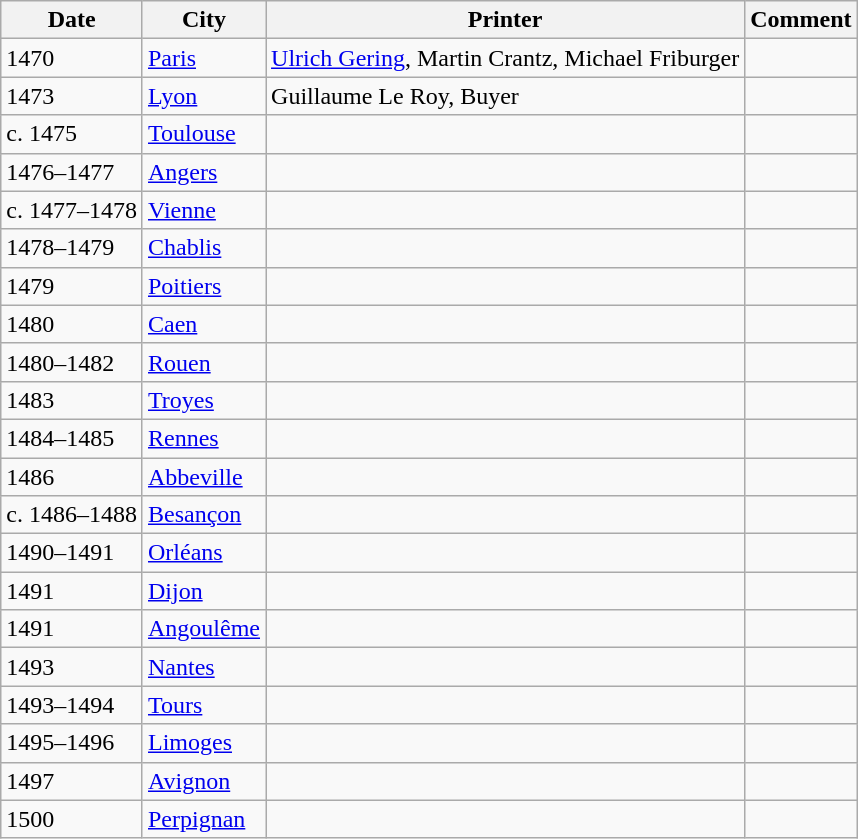<table class="wikitable">
<tr>
<th>Date</th>
<th>City</th>
<th>Printer </th>
<th>Comment</th>
</tr>
<tr>
<td>1470</td>
<td><a href='#'>Paris</a></td>
<td><a href='#'>Ulrich Gering</a>, Martin Crantz, Michael Friburger</td>
<td></td>
</tr>
<tr>
<td>1473</td>
<td><a href='#'>Lyon</a></td>
<td>Guillaume Le Roy, Buyer</td>
<td></td>
</tr>
<tr>
<td>c. 1475</td>
<td><a href='#'>Toulouse</a></td>
<td></td>
<td></td>
</tr>
<tr>
<td>1476–1477</td>
<td><a href='#'>Angers</a></td>
<td></td>
<td></td>
</tr>
<tr>
<td>c. 1477–1478</td>
<td><a href='#'>Vienne</a></td>
<td></td>
<td></td>
</tr>
<tr>
<td>1478–1479</td>
<td><a href='#'>Chablis</a></td>
<td></td>
<td></td>
</tr>
<tr>
<td>1479</td>
<td><a href='#'>Poitiers</a></td>
<td></td>
<td></td>
</tr>
<tr>
<td>1480</td>
<td><a href='#'>Caen</a></td>
<td></td>
<td></td>
</tr>
<tr>
<td>1480–1482</td>
<td><a href='#'>Rouen</a></td>
<td></td>
<td></td>
</tr>
<tr>
<td>1483</td>
<td><a href='#'>Troyes</a></td>
<td></td>
<td></td>
</tr>
<tr>
<td>1484–1485</td>
<td><a href='#'>Rennes</a></td>
<td></td>
<td></td>
</tr>
<tr>
<td>1486</td>
<td><a href='#'>Abbeville</a></td>
<td></td>
<td></td>
</tr>
<tr>
<td>c. 1486–1488</td>
<td><a href='#'>Besançon</a></td>
<td></td>
<td></td>
</tr>
<tr>
<td>1490–1491</td>
<td><a href='#'>Orléans</a></td>
<td></td>
<td></td>
</tr>
<tr>
<td>1491</td>
<td><a href='#'>Dijon</a></td>
<td></td>
<td></td>
</tr>
<tr>
<td>1491</td>
<td><a href='#'>Angoulême</a></td>
<td></td>
<td></td>
</tr>
<tr>
<td>1493</td>
<td><a href='#'>Nantes</a></td>
<td></td>
<td></td>
</tr>
<tr>
<td>1493–1494</td>
<td><a href='#'>Tours</a></td>
<td></td>
<td></td>
</tr>
<tr>
<td>1495–1496</td>
<td><a href='#'>Limoges</a></td>
<td></td>
<td></td>
</tr>
<tr>
<td>1497</td>
<td><a href='#'>Avignon</a></td>
<td></td>
<td></td>
</tr>
<tr>
<td>1500</td>
<td><a href='#'>Perpignan</a></td>
<td></td>
<td></td>
</tr>
</table>
